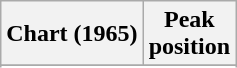<table class="wikitable sortable plainrowheaders" style="text-align:center">
<tr>
<th scope="col">Chart (1965)</th>
<th scope="col">Peak<br> position</th>
</tr>
<tr>
</tr>
<tr>
</tr>
</table>
